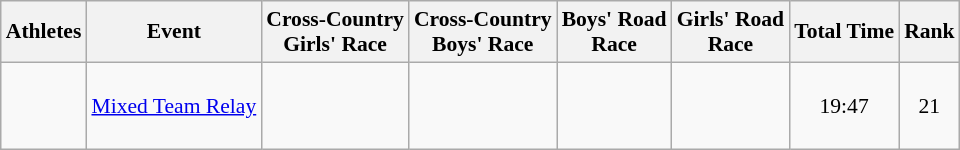<table class="wikitable" style="font-size:90%;">
<tr>
<th>Athletes</th>
<th>Event</th>
<th>Cross-Country<br>Girls' Race</th>
<th>Cross-Country<br>Boys' Race</th>
<th>Boys' Road<br>Race</th>
<th>Girls' Road<br>Race</th>
<th>Total Time</th>
<th>Rank</th>
</tr>
<tr align=center>
<td align=left><br><br><br></td>
<td align=left><a href='#'>Mixed Team Relay</a></td>
<td></td>
<td></td>
<td></td>
<td></td>
<td>19:47</td>
<td>21</td>
</tr>
</table>
